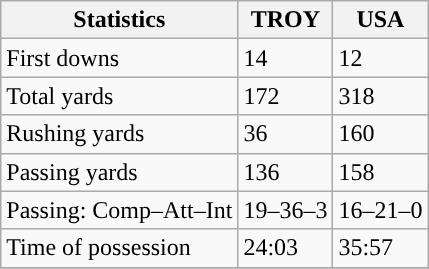<table class="wikitable" style="float: left;">
<tr>
<th>Statistics</th>
<th>TROY</th>
<th>USA</th>
</tr>
<tr>
<td>First downs</td>
<td>14</td>
<td>12</td>
</tr>
<tr>
<td>Total yards</td>
<td>172</td>
<td>318</td>
</tr>
<tr>
<td>Rushing yards</td>
<td>36</td>
<td>160</td>
</tr>
<tr>
<td>Passing yards</td>
<td>136</td>
<td>158</td>
</tr>
<tr>
<td>Passing: Comp–Att–Int</td>
<td>19–36–3</td>
<td>16–21–0</td>
</tr>
<tr>
<td>Time of possession</td>
<td>24:03</td>
<td>35:57</td>
</tr>
<tr>
</tr>
</table>
